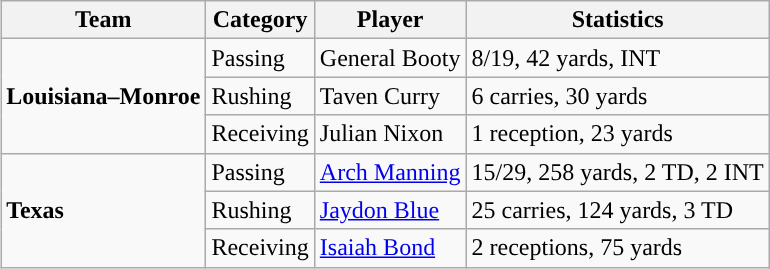<table class="wikitable" style="float: right;">
<tr>
<th>Team</th>
<th>Category</th>
<th>Player</th>
<th>Statistics</th>
</tr>
<tr>
<td rowspan=3><strong>Louisiana–Monroe</strong></td>
<td>Passing</td>
<td>General Booty</td>
<td>8/19, 42 yards, INT</td>
</tr>
<tr>
<td>Rushing</td>
<td>Taven Curry</td>
<td>6 carries, 30 yards</td>
</tr>
<tr>
<td>Receiving</td>
<td>Julian Nixon</td>
<td>1 reception, 23 yards</td>
</tr>
<tr>
<td rowspan=3><strong>Texas</strong></td>
<td>Passing</td>
<td><a href='#'>Arch Manning</a></td>
<td>15/29, 258 yards, 2 TD, 2 INT</td>
</tr>
<tr>
<td>Rushing</td>
<td><a href='#'>Jaydon Blue</a></td>
<td>25 carries, 124 yards, 3 TD</td>
</tr>
<tr>
<td>Receiving</td>
<td><a href='#'>Isaiah Bond</a></td>
<td>2 receptions, 75 yards</td>
</tr>
</table>
